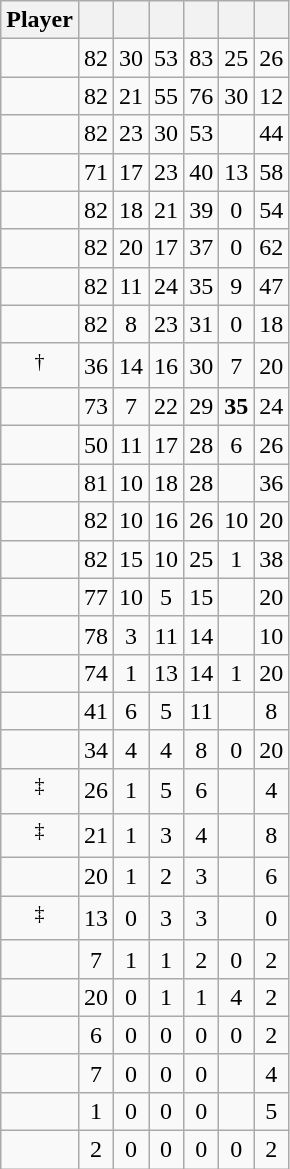<table class="wikitable sortable" style="text-align:center;">
<tr>
<th>Player</th>
<th></th>
<th></th>
<th></th>
<th></th>
<th data-sort-type="number"></th>
<th></th>
</tr>
<tr>
<td></td>
<td>82</td>
<td>30</td>
<td>53</td>
<td>83</td>
<td>25</td>
<td>26</td>
</tr>
<tr>
<td></td>
<td>82</td>
<td>21</td>
<td>55</td>
<td>76</td>
<td>30</td>
<td>12</td>
</tr>
<tr>
<td></td>
<td>82</td>
<td>23</td>
<td>30</td>
<td>53</td>
<td></td>
<td>44</td>
</tr>
<tr>
<td></td>
<td>71</td>
<td>17</td>
<td>23</td>
<td>40</td>
<td>13</td>
<td>58</td>
</tr>
<tr>
<td></td>
<td>82</td>
<td>18</td>
<td>21</td>
<td>39</td>
<td>0</td>
<td>54</td>
</tr>
<tr>
<td></td>
<td>82</td>
<td>20</td>
<td>17</td>
<td>37</td>
<td>0</td>
<td>62</td>
</tr>
<tr>
<td></td>
<td>82</td>
<td>11</td>
<td>24</td>
<td>35</td>
<td>9</td>
<td>47</td>
</tr>
<tr>
<td></td>
<td>82</td>
<td>8</td>
<td>23</td>
<td>31</td>
<td>0</td>
<td>18</td>
</tr>
<tr>
<td><sup>†</sup></td>
<td>36</td>
<td>14</td>
<td>16</td>
<td>30</td>
<td>7</td>
<td>20</td>
</tr>
<tr>
<td></td>
<td>73</td>
<td>7</td>
<td>22</td>
<td>29</td>
<td><strong>35</strong></td>
<td>24</td>
</tr>
<tr>
<td></td>
<td>50</td>
<td>11</td>
<td>17</td>
<td>28</td>
<td>6</td>
<td>26</td>
</tr>
<tr>
<td></td>
<td>81</td>
<td>10</td>
<td>18</td>
<td>28</td>
<td></td>
<td>36</td>
</tr>
<tr>
<td></td>
<td>82</td>
<td>10</td>
<td>16</td>
<td>26</td>
<td>10</td>
<td>20</td>
</tr>
<tr>
<td></td>
<td>82</td>
<td>15</td>
<td>10</td>
<td>25</td>
<td>1</td>
<td>38</td>
</tr>
<tr>
<td></td>
<td>77</td>
<td>10</td>
<td>5</td>
<td>15</td>
<td></td>
<td>20</td>
</tr>
<tr>
<td></td>
<td>78</td>
<td>3</td>
<td>11</td>
<td>14</td>
<td></td>
<td>10</td>
</tr>
<tr>
<td></td>
<td>74</td>
<td>1</td>
<td>13</td>
<td>14</td>
<td>1</td>
<td>20</td>
</tr>
<tr>
<td></td>
<td>41</td>
<td>6</td>
<td>5</td>
<td>11</td>
<td></td>
<td>8</td>
</tr>
<tr>
<td></td>
<td>34</td>
<td>4</td>
<td>4</td>
<td>8</td>
<td>0</td>
<td>20</td>
</tr>
<tr>
<td><sup>‡</sup></td>
<td>26</td>
<td>1</td>
<td>5</td>
<td>6</td>
<td></td>
<td>4</td>
</tr>
<tr>
<td><sup>‡</sup></td>
<td>21</td>
<td>1</td>
<td>3</td>
<td>4</td>
<td></td>
<td>8</td>
</tr>
<tr>
<td></td>
<td>20</td>
<td>1</td>
<td>2</td>
<td>3</td>
<td></td>
<td>6</td>
</tr>
<tr>
<td><sup>‡</sup></td>
<td>13</td>
<td>0</td>
<td>3</td>
<td>3</td>
<td></td>
<td>0</td>
</tr>
<tr>
<td></td>
<td>7</td>
<td>1</td>
<td>1</td>
<td>2</td>
<td>0</td>
<td>2</td>
</tr>
<tr>
<td></td>
<td>20</td>
<td>0</td>
<td>1</td>
<td>1</td>
<td>4</td>
<td>2</td>
</tr>
<tr>
<td></td>
<td>6</td>
<td>0</td>
<td>0</td>
<td>0</td>
<td>0</td>
<td>2</td>
</tr>
<tr>
<td></td>
<td>7</td>
<td>0</td>
<td>0</td>
<td>0</td>
<td></td>
<td>4</td>
</tr>
<tr>
<td></td>
<td>1</td>
<td>0</td>
<td>0</td>
<td>0</td>
<td></td>
<td>5</td>
</tr>
<tr>
<td></td>
<td>2</td>
<td>0</td>
<td>0</td>
<td>0</td>
<td>0</td>
<td>2</td>
</tr>
</table>
